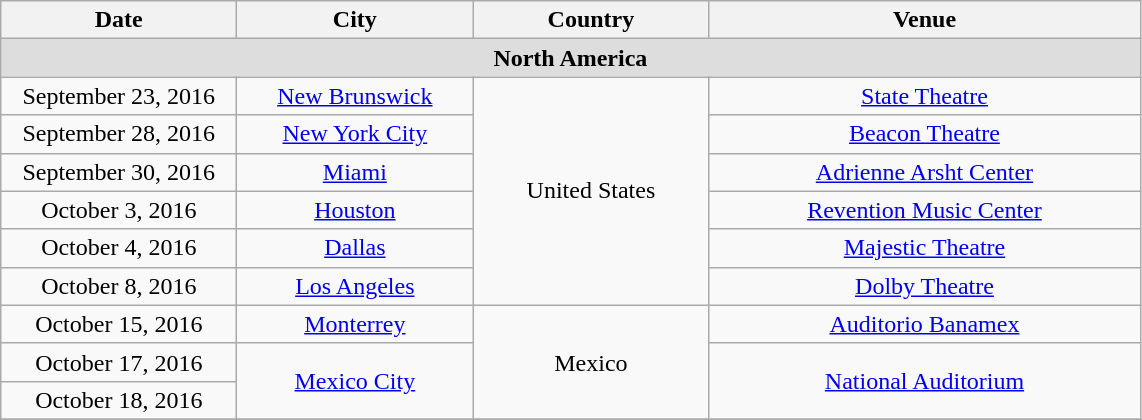<table class="wikitable" style="text-align:center;">
<tr>
<th width="150">Date</th>
<th width="150">City</th>
<th width="150">Country</th>
<th width="280">Venue</th>
</tr>
<tr style="background:#ddd;">
<td colspan="9"><strong>North America</strong></td>
</tr>
<tr>
<td>September 23, 2016</td>
<td><a href='#'>New Brunswick</a></td>
<td rowspan="6">United States</td>
<td><a href='#'>State Theatre</a></td>
</tr>
<tr>
<td>September 28, 2016</td>
<td><a href='#'>New York City</a></td>
<td><a href='#'>Beacon Theatre</a></td>
</tr>
<tr>
<td>September 30, 2016</td>
<td><a href='#'>Miami</a></td>
<td><a href='#'>Adrienne Arsht Center</a></td>
</tr>
<tr>
<td>October 3, 2016</td>
<td><a href='#'>Houston</a></td>
<td><a href='#'>Revention Music Center</a></td>
</tr>
<tr>
<td>October 4, 2016</td>
<td><a href='#'>Dallas</a></td>
<td><a href='#'>Majestic Theatre</a></td>
</tr>
<tr>
<td>October 8, 2016</td>
<td><a href='#'>Los Angeles</a></td>
<td><a href='#'>Dolby Theatre</a></td>
</tr>
<tr>
<td>October 15, 2016</td>
<td><a href='#'>Monterrey</a></td>
<td rowspan="3">Mexico</td>
<td><a href='#'>Auditorio Banamex</a></td>
</tr>
<tr>
<td>October 17, 2016</td>
<td rowspan="2"><a href='#'>Mexico City</a></td>
<td rowspan="2"><a href='#'>National Auditorium</a></td>
</tr>
<tr>
<td>October 18, 2016</td>
</tr>
<tr>
</tr>
</table>
